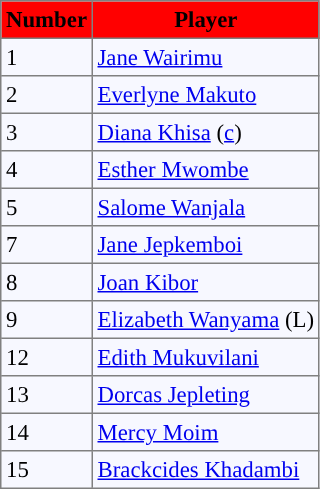<table bgcolor="#f7f8ff" cellpadding="3" cellspacing="0" border="1" style="font-size: 95%; border: gray solid 1px; border-collapse: collapse;">
<tr bgcolor="#ff0000">
<td align=center><strong>Number</strong></td>
<td align=center><strong>Player</strong></td>
</tr>
<tr align="left">
<td>1</td>
<td> <a href='#'>Jane Wairimu</a></td>
</tr>
<tr align=left>
<td>2</td>
<td> <a href='#'>Everlyne Makuto</a></td>
</tr>
<tr align="left">
<td>3</td>
<td> <a href='#'>Diana Khisa</a> (<a href='#'>c</a>)</td>
</tr>
<tr align="left">
<td>4</td>
<td> <a href='#'>Esther Mwombe</a></td>
</tr>
<tr align="left">
<td>5</td>
<td> <a href='#'>Salome Wanjala</a></td>
</tr>
<tr align="left">
<td>7</td>
<td> <a href='#'>Jane Jepkemboi</a></td>
</tr>
<tr align="left">
<td>8</td>
<td> <a href='#'>Joan Kibor</a></td>
</tr>
<tr align="left">
<td>9</td>
<td> <a href='#'>Elizabeth Wanyama</a> (L)</td>
</tr>
<tr align="left">
<td>12</td>
<td> <a href='#'>Edith Mukuvilani</a></td>
</tr>
<tr align="left">
<td>13</td>
<td> <a href='#'>Dorcas Jepleting</a></td>
</tr>
<tr align="left">
<td>14</td>
<td> <a href='#'>Mercy Moim</a></td>
</tr>
<tr align="left">
<td>15</td>
<td> <a href='#'>Brackcides Khadambi</a></td>
</tr>
</table>
